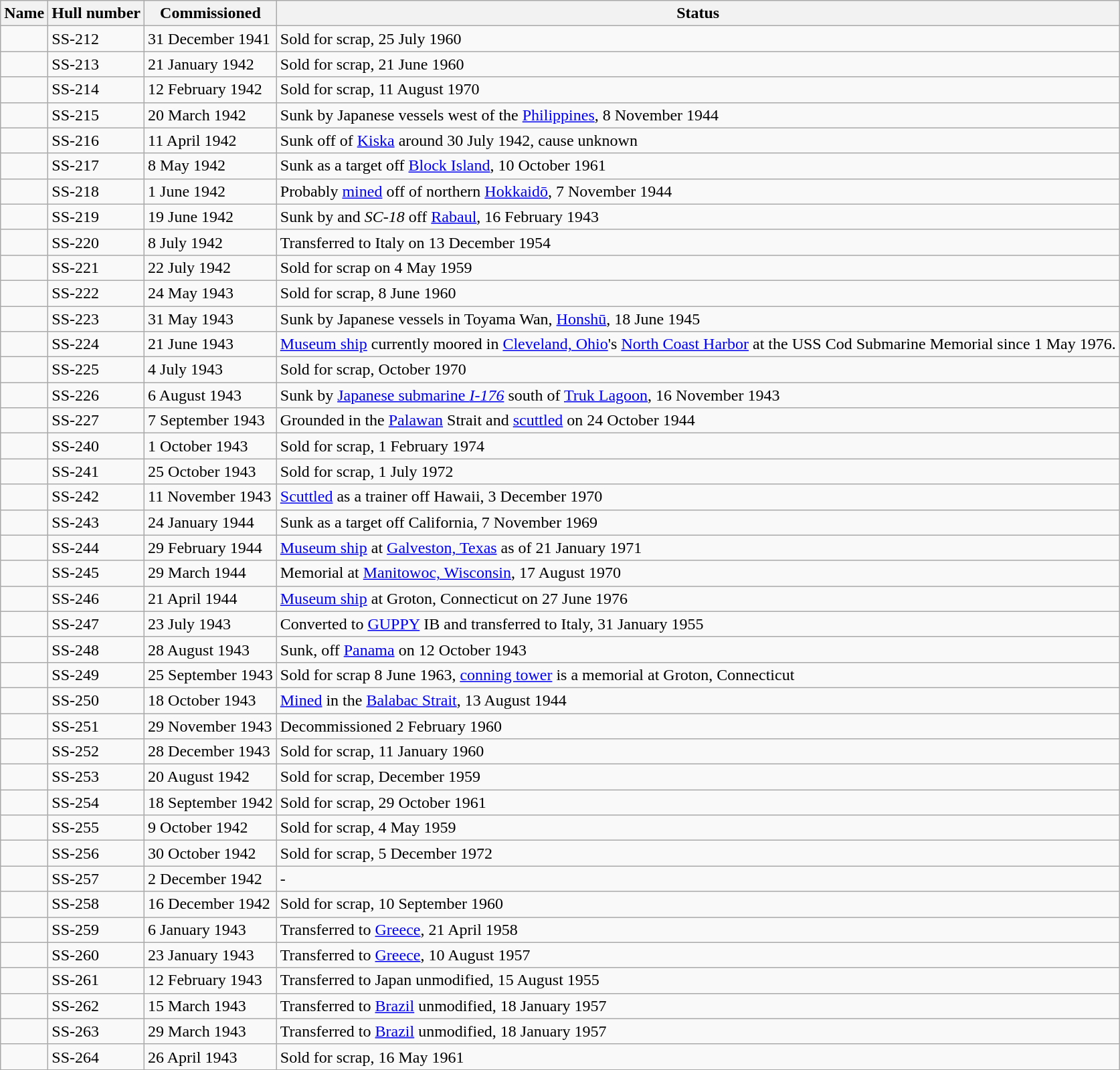<table class="wikitable">
<tr>
<th>Name</th>
<th>Hull number</th>
<th>Commissioned</th>
<th>Status</th>
</tr>
<tr>
<td></td>
<td>SS-212</td>
<td>31 December 1941</td>
<td>Sold for scrap, 25 July 1960</td>
</tr>
<tr>
<td></td>
<td>SS-213</td>
<td>21 January 1942</td>
<td>Sold for scrap, 21 June 1960</td>
</tr>
<tr>
<td></td>
<td>SS-214</td>
<td>12 February 1942</td>
<td>Sold for scrap, 11 August 1970</td>
</tr>
<tr>
<td></td>
<td>SS-215</td>
<td>20 March 1942</td>
<td>Sunk by Japanese vessels west of the <a href='#'>Philippines</a>, 8 November 1944</td>
</tr>
<tr>
<td></td>
<td>SS-216</td>
<td>11 April 1942</td>
<td>Sunk off of <a href='#'>Kiska</a> around 30 July 1942, cause unknown</td>
</tr>
<tr>
<td></td>
<td>SS-217</td>
<td>8 May 1942</td>
<td>Sunk as a target off <a href='#'>Block Island</a>, 10 October 1961</td>
</tr>
<tr>
<td></td>
<td>SS-218</td>
<td>1 June 1942</td>
<td>Probably <a href='#'>mined</a> off of northern <a href='#'>Hokkaidō</a>, 7 November 1944</td>
</tr>
<tr>
<td></td>
<td>SS-219</td>
<td>19 June 1942</td>
<td>Sunk by  and <em>SC-18</em> off <a href='#'>Rabaul</a>, 16 February 1943</td>
</tr>
<tr>
<td></td>
<td>SS-220</td>
<td>8 July 1942</td>
<td>Transferred to Italy on 13 December 1954</td>
</tr>
<tr>
<td></td>
<td>SS-221</td>
<td>22 July 1942</td>
<td>Sold for scrap on 4 May 1959</td>
</tr>
<tr>
<td></td>
<td>SS-222</td>
<td>24 May 1943</td>
<td>Sold for scrap, 8 June 1960</td>
</tr>
<tr>
<td></td>
<td>SS-223</td>
<td>31 May 1943</td>
<td>Sunk by Japanese vessels in Toyama Wan, <a href='#'>Honshū</a>, 18 June 1945</td>
</tr>
<tr>
<td></td>
<td>SS-224</td>
<td>21 June 1943</td>
<td><a href='#'>Museum ship</a> currently moored in <a href='#'>Cleveland, Ohio</a>'s <a href='#'>North Coast Harbor</a> at the USS Cod Submarine Memorial since 1 May 1976.</td>
</tr>
<tr>
<td></td>
<td>SS-225</td>
<td>4 July 1943</td>
<td>Sold for scrap, October 1970</td>
</tr>
<tr>
<td></td>
<td>SS-226</td>
<td>6 August 1943</td>
<td>Sunk by <a href='#'>Japanese submarine <em>I-176</em></a> south of <a href='#'>Truk Lagoon</a>, 16 November 1943</td>
</tr>
<tr>
<td></td>
<td>SS-227</td>
<td>7 September 1943</td>
<td>Grounded in the <a href='#'>Palawan</a> Strait and <a href='#'>scuttled</a> on 24 October 1944</td>
</tr>
<tr>
<td></td>
<td>SS-240</td>
<td>1 October 1943</td>
<td>Sold for scrap, 1 February 1974</td>
</tr>
<tr>
<td></td>
<td>SS-241</td>
<td>25 October 1943</td>
<td>Sold for scrap, 1 July 1972</td>
</tr>
<tr>
<td></td>
<td>SS-242</td>
<td>11 November 1943</td>
<td><a href='#'>Scuttled</a> as a trainer off Hawaii, 3 December 1970</td>
</tr>
<tr>
<td></td>
<td>SS-243</td>
<td>24 January 1944</td>
<td>Sunk as a target off California, 7 November 1969</td>
</tr>
<tr>
<td></td>
<td>SS-244</td>
<td>29 February 1944</td>
<td><a href='#'>Museum ship</a> at <a href='#'>Galveston, Texas</a> as of 21 January 1971</td>
</tr>
<tr>
<td></td>
<td>SS-245</td>
<td>29 March 1944</td>
<td>Memorial at <a href='#'>Manitowoc, Wisconsin</a>, 17 August 1970</td>
</tr>
<tr>
<td></td>
<td>SS-246</td>
<td>21 April 1944</td>
<td><a href='#'>Museum ship</a> at Groton, Connecticut on 27 June 1976</td>
</tr>
<tr>
<td></td>
<td>SS-247</td>
<td>23 July 1943</td>
<td>Converted to <a href='#'>GUPPY</a> IB and transferred to Italy, 31 January 1955</td>
</tr>
<tr>
<td></td>
<td>SS-248</td>
<td>28 August 1943</td>
<td>Sunk, off <a href='#'>Panama</a> on 12 October 1943</td>
</tr>
<tr>
<td></td>
<td>SS-249</td>
<td>25 September 1943</td>
<td>Sold for scrap 8 June 1963, <a href='#'>conning tower</a> is a memorial at Groton, Connecticut</td>
</tr>
<tr>
<td></td>
<td>SS-250</td>
<td>18 October 1943</td>
<td><a href='#'>Mined</a> in the <a href='#'>Balabac Strait</a>, 13 August 1944</td>
</tr>
<tr>
<td></td>
<td>SS-251</td>
<td>29 November 1943</td>
<td>Decommissioned 2 February 1960</td>
</tr>
<tr>
<td></td>
<td>SS-252</td>
<td>28 December 1943</td>
<td>Sold for scrap, 11 January 1960</td>
</tr>
<tr>
<td></td>
<td>SS-253</td>
<td>20 August 1942</td>
<td>Sold for scrap, December 1959</td>
</tr>
<tr>
<td></td>
<td>SS-254</td>
<td>18 September 1942</td>
<td>Sold for scrap, 29 October 1961</td>
</tr>
<tr>
<td></td>
<td>SS-255</td>
<td>9 October 1942</td>
<td>Sold for scrap, 4 May 1959</td>
</tr>
<tr>
<td></td>
<td>SS-256</td>
<td>30 October 1942</td>
<td>Sold for scrap, 5 December 1972</td>
</tr>
<tr>
<td></td>
<td>SS-257</td>
<td>2 December 1942</td>
<td Sunk by enemy vessels off >-</td>
</tr>
<tr>
<td></td>
<td>SS-258</td>
<td>16 December 1942</td>
<td>Sold for scrap, 10 September 1960</td>
</tr>
<tr>
<td></td>
<td>SS-259</td>
<td>6 January 1943</td>
<td>Transferred to <a href='#'>Greece</a>, 21 April 1958</td>
</tr>
<tr>
<td></td>
<td>SS-260</td>
<td>23 January 1943</td>
<td>Transferred to <a href='#'>Greece</a>, 10 August 1957</td>
</tr>
<tr>
<td></td>
<td>SS-261</td>
<td>12 February 1943</td>
<td>Transferred to Japan unmodified, 15 August 1955</td>
</tr>
<tr>
<td></td>
<td>SS-262</td>
<td>15 March 1943</td>
<td>Transferred to <a href='#'>Brazil</a> unmodified, 18 January 1957</td>
</tr>
<tr>
<td></td>
<td>SS-263</td>
<td>29 March 1943</td>
<td>Transferred to <a href='#'>Brazil</a> unmodified, 18 January 1957</td>
</tr>
<tr>
<td></td>
<td>SS-264</td>
<td>26 April 1943</td>
<td>Sold for scrap, 16 May 1961</td>
</tr>
</table>
